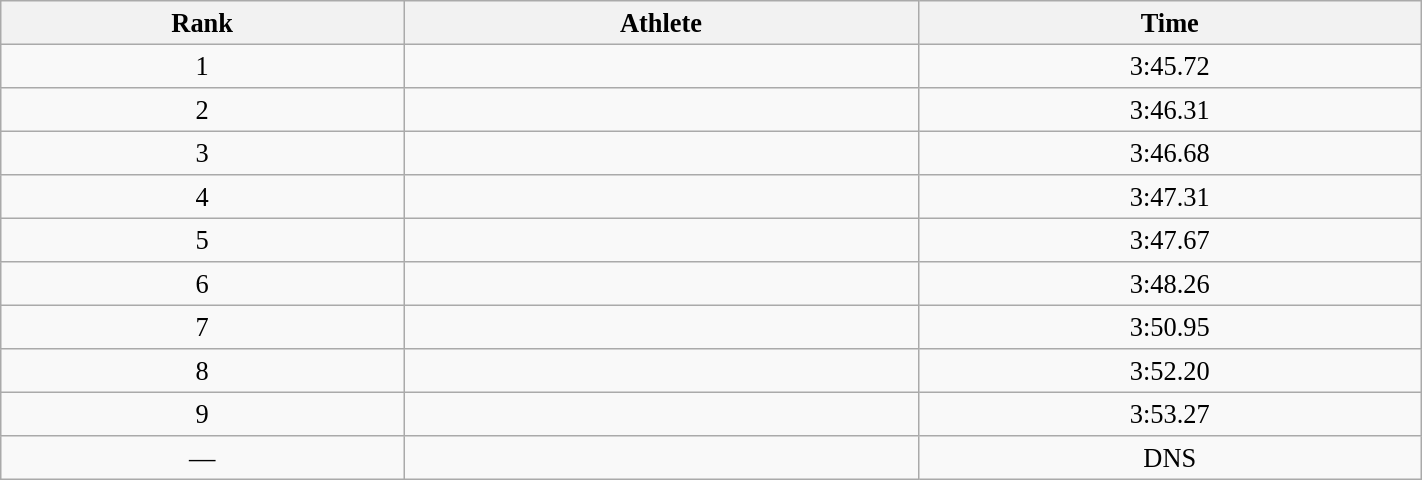<table class="wikitable" style=" text-align:center; font-size:110%;" width="75%">
<tr>
<th>Rank</th>
<th>Athlete</th>
<th>Time</th>
</tr>
<tr>
<td>1</td>
<td align=left></td>
<td>3:45.72</td>
</tr>
<tr>
<td>2</td>
<td align=left></td>
<td>3:46.31</td>
</tr>
<tr>
<td>3</td>
<td align=left></td>
<td>3:46.68</td>
</tr>
<tr>
<td>4</td>
<td align=left></td>
<td>3:47.31</td>
</tr>
<tr>
<td>5</td>
<td align=left></td>
<td>3:47.67</td>
</tr>
<tr>
<td>6</td>
<td align=left></td>
<td>3:48.26</td>
</tr>
<tr>
<td>7</td>
<td align=left></td>
<td>3:50.95</td>
</tr>
<tr>
<td>8</td>
<td align=left></td>
<td>3:52.20</td>
</tr>
<tr>
<td>9</td>
<td align=left></td>
<td>3:53.27</td>
</tr>
<tr>
<td>—</td>
<td align=left></td>
<td>DNS</td>
</tr>
</table>
